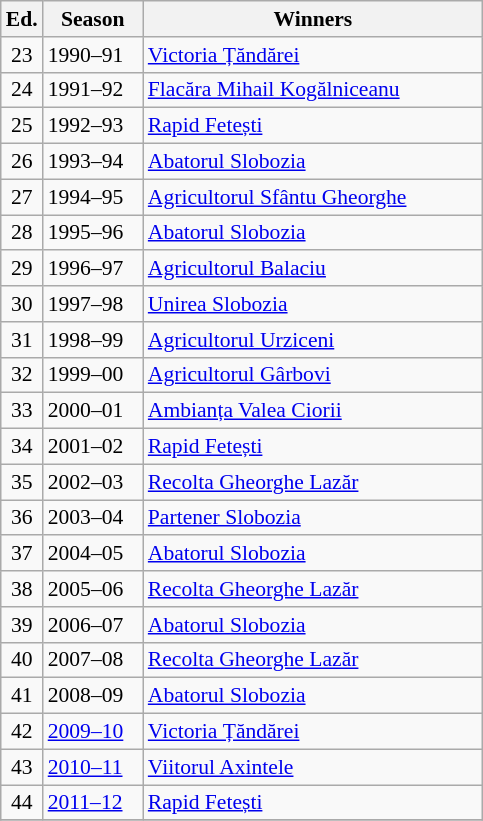<table class="wikitable" style="font-size:90%">
<tr>
<th><abbr>Ed.</abbr></th>
<th width="60">Season</th>
<th width="220">Winners</th>
</tr>
<tr>
<td align=center>23</td>
<td>1990–91</td>
<td><a href='#'>Victoria Țăndărei</a></td>
</tr>
<tr>
<td align=center>24</td>
<td>1991–92</td>
<td><a href='#'>Flacăra Mihail Kogălniceanu</a></td>
</tr>
<tr>
<td align=center>25</td>
<td>1992–93</td>
<td><a href='#'>Rapid Fetești</a></td>
</tr>
<tr>
<td align=center>26</td>
<td>1993–94</td>
<td><a href='#'>Abatorul Slobozia</a></td>
</tr>
<tr>
<td align=center>27</td>
<td>1994–95</td>
<td><a href='#'>Agricultorul Sfântu Gheorghe</a></td>
</tr>
<tr>
<td align=center>28</td>
<td>1995–96</td>
<td><a href='#'>Abatorul Slobozia</a></td>
</tr>
<tr>
<td align=center>29</td>
<td>1996–97</td>
<td><a href='#'>Agricultorul Balaciu</a></td>
</tr>
<tr>
<td align=center>30</td>
<td>1997–98</td>
<td><a href='#'>Unirea Slobozia</a></td>
</tr>
<tr>
<td align=center>31</td>
<td>1998–99</td>
<td><a href='#'>Agricultorul Urziceni</a></td>
</tr>
<tr>
<td align=center>32</td>
<td>1999–00</td>
<td><a href='#'>Agricultorul Gârbovi</a></td>
</tr>
<tr>
<td align=center>33</td>
<td>2000–01</td>
<td><a href='#'>Ambianța Valea Ciorii</a></td>
</tr>
<tr>
<td align=center>34</td>
<td>2001–02</td>
<td><a href='#'>Rapid Fetești</a></td>
</tr>
<tr>
<td align=center>35</td>
<td>2002–03</td>
<td><a href='#'>Recolta Gheorghe Lazăr</a></td>
</tr>
<tr>
<td align=center>36</td>
<td>2003–04</td>
<td><a href='#'>Partener Slobozia</a></td>
</tr>
<tr>
<td align=center>37</td>
<td>2004–05</td>
<td><a href='#'>Abatorul Slobozia</a></td>
</tr>
<tr>
<td align=center>38</td>
<td>2005–06</td>
<td><a href='#'>Recolta Gheorghe Lazăr</a></td>
</tr>
<tr>
<td align=center>39</td>
<td>2006–07</td>
<td><a href='#'>Abatorul Slobozia</a></td>
</tr>
<tr>
<td align=center>40</td>
<td>2007–08</td>
<td><a href='#'>Recolta Gheorghe Lazăr</a></td>
</tr>
<tr>
<td align=center>41</td>
<td>2008–09</td>
<td><a href='#'>Abatorul Slobozia</a></td>
</tr>
<tr>
<td align=center>42</td>
<td><a href='#'>2009–10</a></td>
<td><a href='#'>Victoria Țăndărei</a></td>
</tr>
<tr>
<td align=center>43</td>
<td><a href='#'>2010–11</a></td>
<td><a href='#'>Viitorul Axintele</a></td>
</tr>
<tr>
<td align=center>44</td>
<td><a href='#'>2011–12</a></td>
<td><a href='#'>Rapid Fetești</a></td>
</tr>
<tr>
</tr>
</table>
